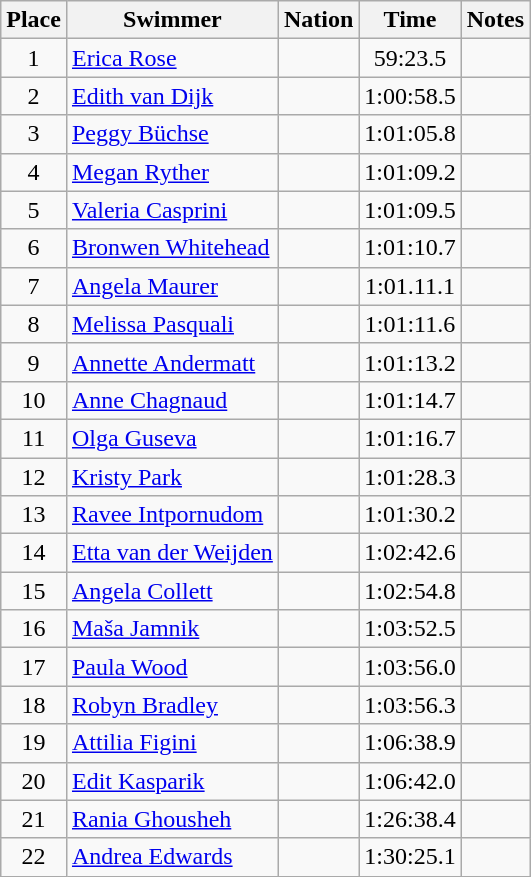<table class="wikitable sortable" style="text-align:center">
<tr>
<th>Place</th>
<th>Swimmer</th>
<th>Nation</th>
<th>Time</th>
<th>Notes</th>
</tr>
<tr>
<td>1</td>
<td align=left><a href='#'>Erica Rose</a></td>
<td align=left></td>
<td>59:23.5</td>
<td></td>
</tr>
<tr>
<td>2</td>
<td align=left><a href='#'>Edith van Dijk</a></td>
<td align=left></td>
<td>1:00:58.5</td>
<td></td>
</tr>
<tr>
<td>3</td>
<td align=left><a href='#'>Peggy Büchse</a></td>
<td align=left></td>
<td>1:01:05.8</td>
<td></td>
</tr>
<tr>
<td>4</td>
<td align=left><a href='#'>Megan Ryther</a></td>
<td align=left></td>
<td>1:01:09.2</td>
<td></td>
</tr>
<tr>
<td>5</td>
<td align=left><a href='#'>Valeria Casprini</a></td>
<td align=left></td>
<td>1:01:09.5</td>
<td></td>
</tr>
<tr>
<td>6</td>
<td align=left><a href='#'>Bronwen Whitehead</a></td>
<td align=left></td>
<td>1:01:10.7</td>
<td></td>
</tr>
<tr>
<td>7</td>
<td align=left><a href='#'>Angela Maurer</a></td>
<td align=left></td>
<td>1:01.11.1</td>
<td></td>
</tr>
<tr>
<td>8</td>
<td align=left><a href='#'>Melissa Pasquali</a></td>
<td align=left></td>
<td>1:01:11.6</td>
<td></td>
</tr>
<tr>
<td>9</td>
<td align=left><a href='#'>Annette Andermatt</a></td>
<td align=left></td>
<td>1:01:13.2</td>
<td></td>
</tr>
<tr>
<td>10</td>
<td align=left><a href='#'>Anne Chagnaud</a></td>
<td align=left></td>
<td>1:01:14.7</td>
<td></td>
</tr>
<tr>
<td>11</td>
<td align=left><a href='#'>Olga Guseva</a></td>
<td align=left></td>
<td>1:01:16.7</td>
<td></td>
</tr>
<tr>
<td>12</td>
<td align=left><a href='#'>Kristy Park</a></td>
<td align=left></td>
<td>1:01:28.3</td>
<td></td>
</tr>
<tr>
<td>13</td>
<td align=left><a href='#'>Ravee Intpornudom</a></td>
<td align=left></td>
<td>1:01:30.2</td>
<td></td>
</tr>
<tr>
<td>14</td>
<td align=left><a href='#'>Etta van der Weijden</a></td>
<td align=left></td>
<td>1:02:42.6</td>
<td></td>
</tr>
<tr>
<td>15</td>
<td align=left><a href='#'>Angela Collett</a></td>
<td align=left></td>
<td>1:02:54.8</td>
<td></td>
</tr>
<tr>
<td>16</td>
<td align=left><a href='#'>Maša Jamnik</a></td>
<td align=left></td>
<td>1:03:52.5</td>
<td></td>
</tr>
<tr>
<td>17</td>
<td align=left><a href='#'>Paula Wood</a></td>
<td align=left></td>
<td>1:03:56.0</td>
<td></td>
</tr>
<tr>
<td>18</td>
<td align=left><a href='#'>Robyn Bradley</a></td>
<td align=left></td>
<td>1:03:56.3</td>
<td></td>
</tr>
<tr>
<td>19</td>
<td align=left><a href='#'>Attilia Figini</a></td>
<td align=left></td>
<td>1:06:38.9</td>
<td></td>
</tr>
<tr>
<td>20</td>
<td align=left><a href='#'>Edit Kasparik</a></td>
<td align=left></td>
<td>1:06:42.0</td>
<td></td>
</tr>
<tr>
<td>21</td>
<td align=left><a href='#'>Rania Ghousheh</a></td>
<td align=left></td>
<td>1:26:38.4</td>
<td></td>
</tr>
<tr>
<td>22</td>
<td align=left><a href='#'>Andrea Edwards</a></td>
<td align=left></td>
<td>1:30:25.1</td>
<td></td>
</tr>
</table>
